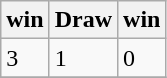<table class="wikitable">
<tr>
<th> win</th>
<th>Draw</th>
<th> win</th>
</tr>
<tr>
<td>3</td>
<td>1</td>
<td>0</td>
</tr>
<tr>
</tr>
</table>
